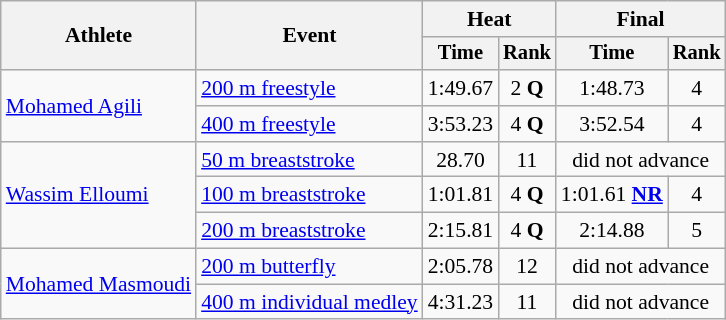<table class=wikitable style="font-size:90%">
<tr>
<th rowspan="2">Athlete</th>
<th rowspan="2">Event</th>
<th colspan="2">Heat</th>
<th colspan="2">Final</th>
</tr>
<tr style="font-size:95%">
<th>Time</th>
<th>Rank</th>
<th>Time</th>
<th>Rank</th>
</tr>
<tr align=center>
<td align=left rowspan="2"><a href='#'>Mohamed Agili</a></td>
<td align=left><a href='#'>200 m freestyle</a></td>
<td>1:49.67</td>
<td>2 <strong>Q</strong></td>
<td>1:48.73</td>
<td>4</td>
</tr>
<tr align=center>
<td align=left><a href='#'>400 m freestyle</a></td>
<td>3:53.23</td>
<td>4 <strong>Q</strong></td>
<td>3:52.54</td>
<td>4</td>
</tr>
<tr align=center>
<td align=left rowspan="3"><a href='#'>Wassim Elloumi</a></td>
<td align=left><a href='#'>50 m breaststroke</a></td>
<td>28.70</td>
<td>11</td>
<td colspan="2">did not advance</td>
</tr>
<tr align=center>
<td align=left><a href='#'>100 m breaststroke</a></td>
<td>1:01.81</td>
<td>4 <strong>Q</strong></td>
<td>1:01.61 <strong><a href='#'>NR</a></strong></td>
<td>4</td>
</tr>
<tr align=center>
<td align=left><a href='#'>200 m breaststroke</a></td>
<td>2:15.81</td>
<td>4 <strong>Q</strong></td>
<td>2:14.88</td>
<td>5</td>
</tr>
<tr align=center>
<td align=left rowspan="2"><a href='#'>Mohamed Masmoudi</a></td>
<td align=left><a href='#'>200 m butterfly</a></td>
<td>2:05.78</td>
<td>12</td>
<td colspan="2">did not advance</td>
</tr>
<tr align=center>
<td align=left><a href='#'>400 m individual medley</a></td>
<td>4:31.23</td>
<td>11</td>
<td colspan="2">did not advance</td>
</tr>
</table>
